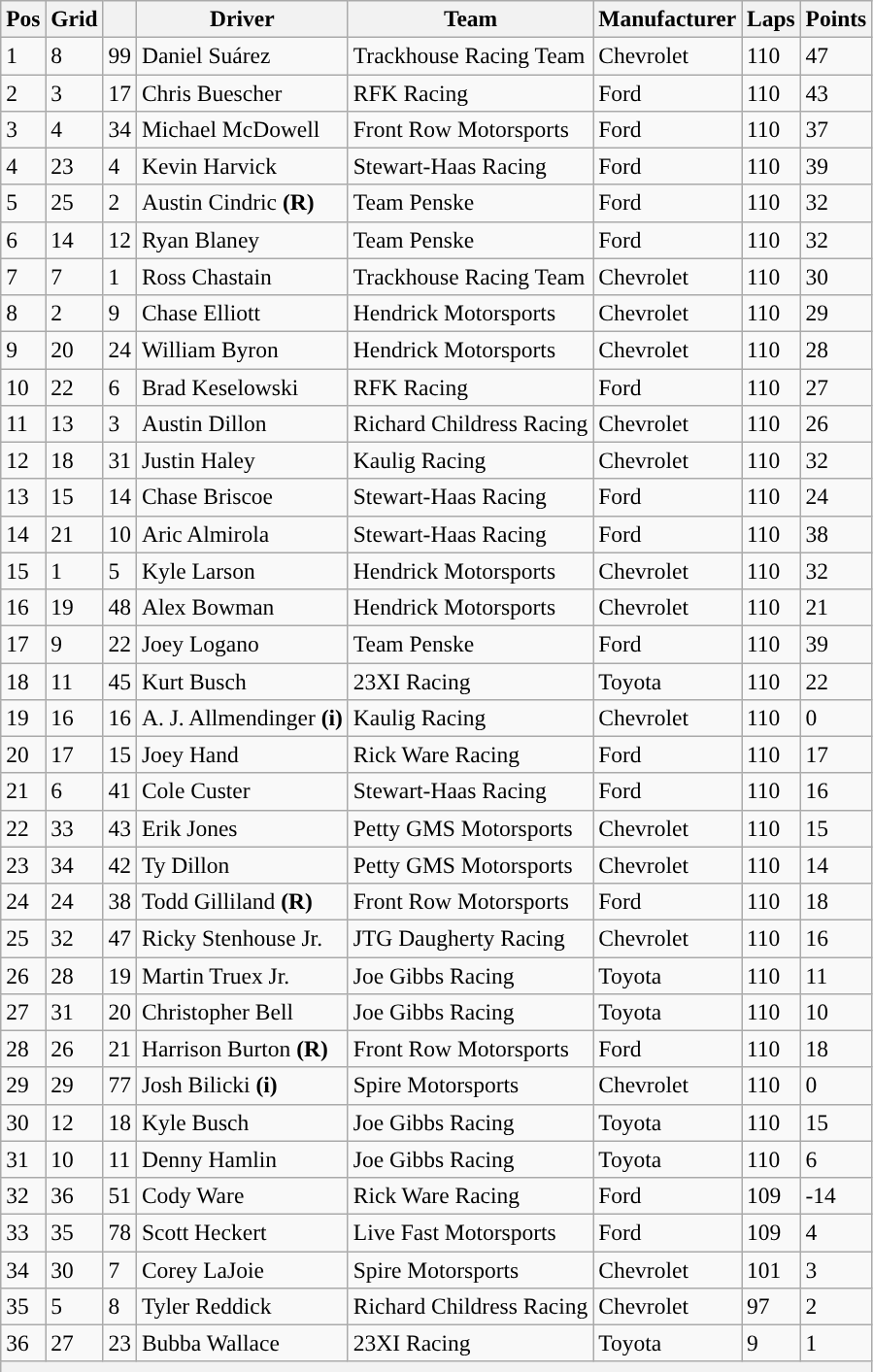<table class="wikitable" style="font-size:98%">
<tr>
<th>Pos</th>
<th>Grid</th>
<th></th>
<th>Driver</th>
<th>Team</th>
<th>Manufacturer</th>
<th>Laps</th>
<th>Points</th>
</tr>
<tr>
<td>1</td>
<td>8</td>
<td>99</td>
<td>Daniel Suárez</td>
<td>Trackhouse Racing Team</td>
<td>Chevrolet</td>
<td>110</td>
<td>47</td>
</tr>
<tr>
<td>2</td>
<td>3</td>
<td>17</td>
<td>Chris Buescher</td>
<td>RFK Racing</td>
<td>Ford</td>
<td>110</td>
<td>43</td>
</tr>
<tr>
<td>3</td>
<td>4</td>
<td>34</td>
<td>Michael McDowell</td>
<td>Front Row Motorsports</td>
<td>Ford</td>
<td>110</td>
<td>37</td>
</tr>
<tr>
<td>4</td>
<td>23</td>
<td>4</td>
<td>Kevin Harvick</td>
<td>Stewart-Haas Racing</td>
<td>Ford</td>
<td>110</td>
<td>39</td>
</tr>
<tr>
<td>5</td>
<td>25</td>
<td>2</td>
<td>Austin Cindric <strong>(R)</strong></td>
<td>Team Penske</td>
<td>Ford</td>
<td>110</td>
<td>32</td>
</tr>
<tr>
<td>6</td>
<td>14</td>
<td>12</td>
<td>Ryan Blaney</td>
<td>Team Penske</td>
<td>Ford</td>
<td>110</td>
<td>32</td>
</tr>
<tr>
<td>7</td>
<td>7</td>
<td>1</td>
<td>Ross Chastain</td>
<td>Trackhouse Racing Team</td>
<td>Chevrolet</td>
<td>110</td>
<td>30</td>
</tr>
<tr>
<td>8</td>
<td>2</td>
<td>9</td>
<td>Chase Elliott</td>
<td>Hendrick Motorsports</td>
<td>Chevrolet</td>
<td>110</td>
<td>29</td>
</tr>
<tr>
<td>9</td>
<td>20</td>
<td>24</td>
<td>William Byron</td>
<td>Hendrick Motorsports</td>
<td>Chevrolet</td>
<td>110</td>
<td>28</td>
</tr>
<tr>
<td>10</td>
<td>22</td>
<td>6</td>
<td>Brad Keselowski</td>
<td>RFK Racing</td>
<td>Ford</td>
<td>110</td>
<td>27</td>
</tr>
<tr>
<td>11</td>
<td>13</td>
<td>3</td>
<td>Austin Dillon</td>
<td>Richard Childress Racing</td>
<td>Chevrolet</td>
<td>110</td>
<td>26</td>
</tr>
<tr>
<td>12</td>
<td>18</td>
<td>31</td>
<td>Justin Haley</td>
<td>Kaulig Racing</td>
<td>Chevrolet</td>
<td>110</td>
<td>32</td>
</tr>
<tr>
<td>13</td>
<td>15</td>
<td>14</td>
<td>Chase Briscoe</td>
<td>Stewart-Haas Racing</td>
<td>Ford</td>
<td>110</td>
<td>24</td>
</tr>
<tr>
<td>14</td>
<td>21</td>
<td>10</td>
<td>Aric Almirola</td>
<td>Stewart-Haas Racing</td>
<td>Ford</td>
<td>110</td>
<td>38</td>
</tr>
<tr>
<td>15</td>
<td>1</td>
<td>5</td>
<td>Kyle Larson</td>
<td>Hendrick Motorsports</td>
<td>Chevrolet</td>
<td>110</td>
<td>32</td>
</tr>
<tr>
<td>16</td>
<td>19</td>
<td>48</td>
<td>Alex Bowman</td>
<td>Hendrick Motorsports</td>
<td>Chevrolet</td>
<td>110</td>
<td>21</td>
</tr>
<tr>
<td>17</td>
<td>9</td>
<td>22</td>
<td>Joey Logano</td>
<td>Team Penske</td>
<td>Ford</td>
<td>110</td>
<td>39</td>
</tr>
<tr>
<td>18</td>
<td>11</td>
<td>45</td>
<td>Kurt Busch</td>
<td>23XI Racing</td>
<td>Toyota</td>
<td>110</td>
<td>22</td>
</tr>
<tr>
<td>19</td>
<td>16</td>
<td>16</td>
<td>A. J. Allmendinger <strong>(i)</strong></td>
<td>Kaulig Racing</td>
<td>Chevrolet</td>
<td>110</td>
<td>0</td>
</tr>
<tr>
<td>20</td>
<td>17</td>
<td>15</td>
<td>Joey Hand</td>
<td>Rick Ware Racing</td>
<td>Ford</td>
<td>110</td>
<td>17</td>
</tr>
<tr>
<td>21</td>
<td>6</td>
<td>41</td>
<td>Cole Custer</td>
<td>Stewart-Haas Racing</td>
<td>Ford</td>
<td>110</td>
<td>16</td>
</tr>
<tr>
<td>22</td>
<td>33</td>
<td>43</td>
<td>Erik Jones</td>
<td>Petty GMS Motorsports</td>
<td>Chevrolet</td>
<td>110</td>
<td>15</td>
</tr>
<tr>
<td>23</td>
<td>34</td>
<td>42</td>
<td>Ty Dillon</td>
<td>Petty GMS Motorsports</td>
<td>Chevrolet</td>
<td>110</td>
<td>14</td>
</tr>
<tr>
<td>24</td>
<td>24</td>
<td>38</td>
<td>Todd Gilliland <strong>(R)</strong></td>
<td>Front Row Motorsports</td>
<td>Ford</td>
<td>110</td>
<td>18</td>
</tr>
<tr>
<td>25</td>
<td>32</td>
<td>47</td>
<td>Ricky Stenhouse Jr.</td>
<td>JTG Daugherty Racing</td>
<td>Chevrolet</td>
<td>110</td>
<td>16</td>
</tr>
<tr>
<td>26</td>
<td>28</td>
<td>19</td>
<td>Martin Truex Jr.</td>
<td>Joe Gibbs Racing</td>
<td>Toyota</td>
<td>110</td>
<td>11</td>
</tr>
<tr>
<td>27</td>
<td>31</td>
<td>20</td>
<td>Christopher Bell</td>
<td>Joe Gibbs Racing</td>
<td>Toyota</td>
<td>110</td>
<td>10</td>
</tr>
<tr>
<td>28</td>
<td>26</td>
<td>21</td>
<td>Harrison Burton <strong>(R)</strong></td>
<td>Front Row Motorsports</td>
<td>Ford</td>
<td>110</td>
<td>18</td>
</tr>
<tr>
<td>29</td>
<td>29</td>
<td>77</td>
<td>Josh Bilicki <strong>(i)</strong></td>
<td>Spire Motorsports</td>
<td>Chevrolet</td>
<td>110</td>
<td>0</td>
</tr>
<tr>
<td>30</td>
<td>12</td>
<td>18</td>
<td>Kyle Busch</td>
<td>Joe Gibbs Racing</td>
<td>Toyota</td>
<td>110</td>
<td>15</td>
</tr>
<tr>
<td>31</td>
<td>10</td>
<td>11</td>
<td>Denny Hamlin</td>
<td>Joe Gibbs Racing</td>
<td>Toyota</td>
<td>110</td>
<td>6</td>
</tr>
<tr>
<td>32</td>
<td>36</td>
<td>51</td>
<td>Cody Ware</td>
<td>Rick Ware Racing</td>
<td>Ford</td>
<td>109</td>
<td>-14 </td>
</tr>
<tr>
<td>33</td>
<td>35</td>
<td>78</td>
<td>Scott Heckert</td>
<td>Live Fast Motorsports</td>
<td>Ford</td>
<td>109</td>
<td>4</td>
</tr>
<tr>
<td>34</td>
<td>30</td>
<td>7</td>
<td>Corey LaJoie</td>
<td>Spire Motorsports</td>
<td>Chevrolet</td>
<td>101</td>
<td>3</td>
</tr>
<tr>
<td>35</td>
<td>5</td>
<td>8</td>
<td>Tyler Reddick</td>
<td>Richard Childress Racing</td>
<td>Chevrolet</td>
<td>97</td>
<td>2</td>
</tr>
<tr>
<td>36</td>
<td>27</td>
<td>23</td>
<td>Bubba Wallace</td>
<td>23XI Racing</td>
<td>Toyota</td>
<td>9</td>
<td>1</td>
</tr>
<tr>
<th colspan="8"></th>
</tr>
</table>
